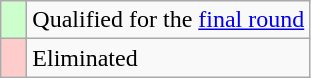<table class="wikitable">
<tr>
<td width=10px bgcolor=#ccffcc></td>
<td>Qualified for the <a href='#'>final round</a></td>
</tr>
<tr>
<td bgcolor=#ffcccc></td>
<td>Eliminated</td>
</tr>
</table>
